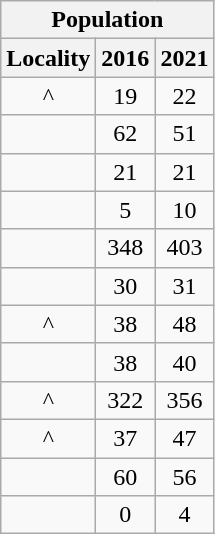<table class="wikitable" style="text-align:center;">
<tr>
<th colspan="3" style="text-align:center;  font-weight:bold">Population</th>
</tr>
<tr>
<th style="text-align:center; background:  font-weight:bold">Locality</th>
<th style="text-align:center; background:  font-weight:bold"><strong>2016</strong></th>
<th style="text-align:center; background:  font-weight:bold"><strong>2021</strong></th>
</tr>
<tr>
<td>^</td>
<td>19</td>
<td>22</td>
</tr>
<tr>
<td></td>
<td>62</td>
<td>51</td>
</tr>
<tr>
<td></td>
<td>21</td>
<td>21</td>
</tr>
<tr>
<td></td>
<td>5</td>
<td>10</td>
</tr>
<tr>
<td></td>
<td>348</td>
<td>403</td>
</tr>
<tr>
<td></td>
<td>30</td>
<td>31</td>
</tr>
<tr>
<td>^</td>
<td>38</td>
<td>48</td>
</tr>
<tr>
<td></td>
<td>38</td>
<td>40</td>
</tr>
<tr>
<td>^</td>
<td>322</td>
<td>356</td>
</tr>
<tr>
<td>^</td>
<td>37</td>
<td>47</td>
</tr>
<tr>
<td></td>
<td>60</td>
<td>56</td>
</tr>
<tr>
<td></td>
<td>0</td>
<td>4</td>
</tr>
</table>
